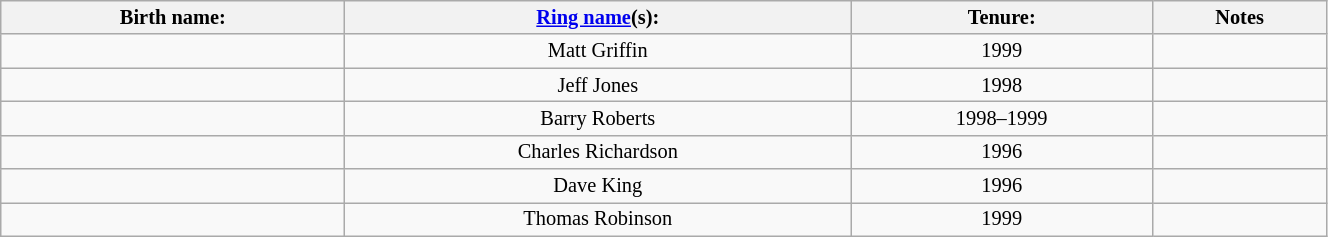<table class="sortable wikitable" style="font-size:85%; text-align:center; width:70%;">
<tr>
<th>Birth name:</th>
<th><a href='#'>Ring name</a>(s):</th>
<th>Tenure:</th>
<th>Notes</th>
</tr>
<tr>
<td></td>
<td>Matt Griffin</td>
<td sort>1999</td>
<td></td>
</tr>
<tr>
<td></td>
<td>Jeff Jones</td>
<td sort>1998</td>
<td></td>
</tr>
<tr>
<td></td>
<td>Barry Roberts</td>
<td sort>1998–1999</td>
<td></td>
</tr>
<tr>
<td></td>
<td>Charles Richardson</td>
<td sort>1996</td>
<td></td>
</tr>
<tr>
<td></td>
<td>Dave King</td>
<td sort>1996</td>
<td></td>
</tr>
<tr>
<td></td>
<td>Thomas Robinson</td>
<td sort>1999</td>
<td></td>
</tr>
</table>
